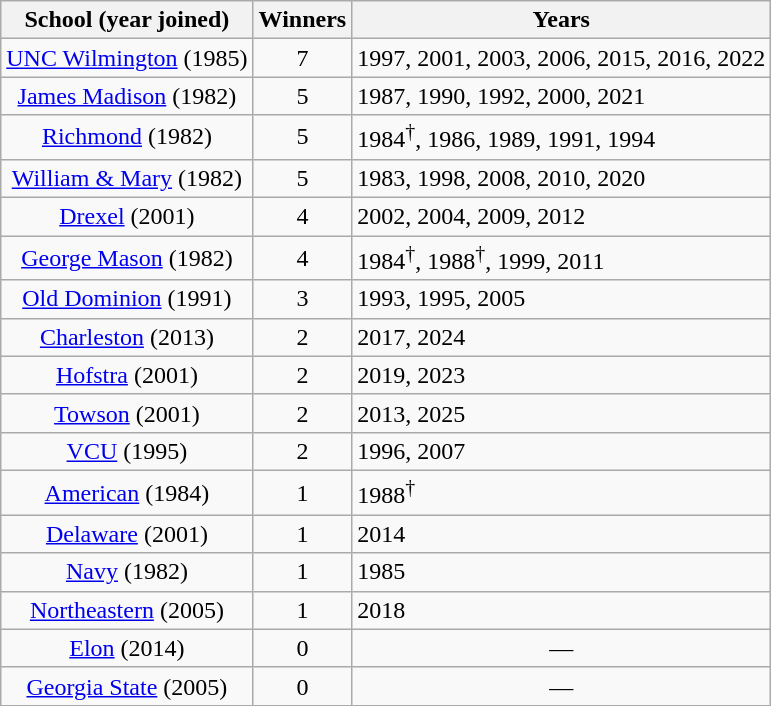<table class=wikitable>
<tr>
<th>School (year joined)</th>
<th>Winners</th>
<th>Years</th>
</tr>
<tr>
<td align=center><a href='#'>UNC Wilmington</a> (1985)</td>
<td align=center>7</td>
<td>1997, 2001, 2003, 2006, 2015, 2016, 2022</td>
</tr>
<tr>
<td align=center><a href='#'>James Madison</a> (1982)</td>
<td align=center>5</td>
<td>1987, 1990, 1992, 2000, 2021</td>
</tr>
<tr>
<td align=center><a href='#'>Richmond</a> (1982)</td>
<td align=center>5</td>
<td>1984<sup>†</sup>, 1986, 1989, 1991, 1994</td>
</tr>
<tr>
<td align=center><a href='#'>William & Mary</a> (1982)</td>
<td align=center>5</td>
<td>1983, 1998, 2008, 2010, 2020</td>
</tr>
<tr>
<td align=center><a href='#'>Drexel</a> (2001)</td>
<td align=center>4</td>
<td>2002, 2004, 2009, 2012</td>
</tr>
<tr>
<td align=center><a href='#'>George Mason</a> (1982)</td>
<td align=center>4</td>
<td>1984<sup>†</sup>, 1988<sup>†</sup>, 1999, 2011</td>
</tr>
<tr>
<td align=center><a href='#'>Old Dominion</a> (1991)</td>
<td align=center>3</td>
<td>1993, 1995, 2005</td>
</tr>
<tr>
<td align="center"><a href='#'>Charleston</a> (2013)</td>
<td align="center">2</td>
<td>2017, 2024</td>
</tr>
<tr>
<td align=center><a href='#'>Hofstra</a> (2001)</td>
<td align=center>2</td>
<td>2019, 2023</td>
</tr>
<tr>
<td align="center"><a href='#'>Towson</a> (2001)</td>
<td align="center">2</td>
<td>2013, 2025</td>
</tr>
<tr>
<td align=center><a href='#'>VCU</a> (1995)</td>
<td align=center>2</td>
<td>1996, 2007</td>
</tr>
<tr>
<td align=center><a href='#'>American</a> (1984)</td>
<td align=center>1</td>
<td>1988<sup>†</sup></td>
</tr>
<tr>
<td align=center><a href='#'>Delaware</a> (2001)</td>
<td align=center>1</td>
<td>2014</td>
</tr>
<tr>
<td align=center><a href='#'>Navy</a> (1982)</td>
<td align=center>1</td>
<td>1985</td>
</tr>
<tr>
<td align=center><a href='#'>Northeastern</a> (2005)</td>
<td align=center>1</td>
<td>2018</td>
</tr>
<tr>
<td align=center><a href='#'>Elon</a> (2014)</td>
<td align=center>0</td>
<td align=center>—</td>
</tr>
<tr>
<td align=center><a href='#'>Georgia State</a> (2005)</td>
<td align=center>0</td>
<td align=center>—</td>
</tr>
</table>
